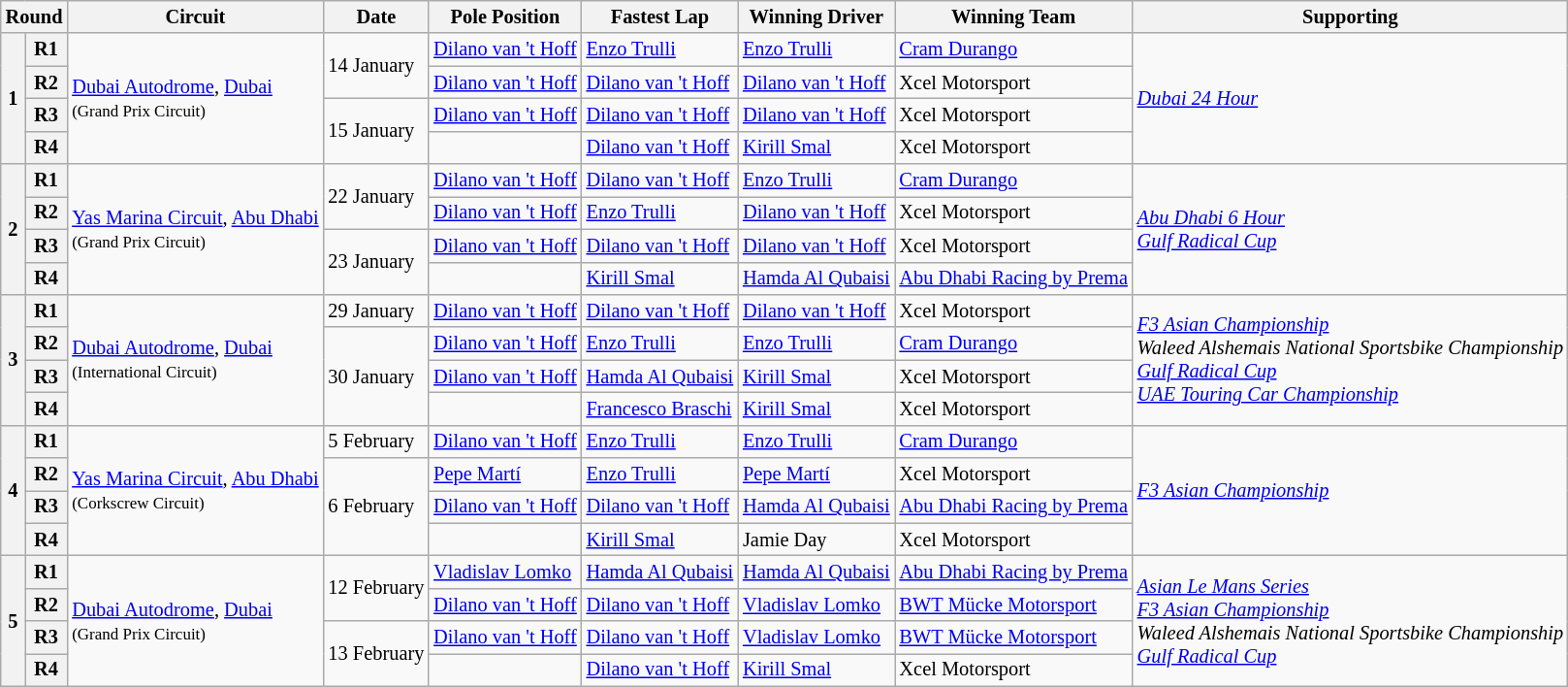<table class="wikitable" style="font-size: 85%">
<tr>
<th colspan=2>Round</th>
<th>Circuit</th>
<th>Date</th>
<th>Pole Position</th>
<th>Fastest Lap</th>
<th>Winning Driver</th>
<th>Winning Team</th>
<th>Supporting</th>
</tr>
<tr>
<th rowspan=4>1</th>
<th>R1</th>
<td rowspan=4><a href='#'>Dubai Autodrome</a>, <a href='#'>Dubai</a><br><small>(Grand Prix Circuit)</small></td>
<td rowspan=2>14 January</td>
<td> <a href='#'>Dilano van 't Hoff</a></td>
<td> <a href='#'>Enzo Trulli</a></td>
<td> <a href='#'>Enzo Trulli</a></td>
<td> <a href='#'>Cram Durango</a></td>
<td rowspan=4><a href='#'><em>Dubai 24 Hour</em></a></td>
</tr>
<tr>
<th>R2</th>
<td> <a href='#'>Dilano van 't Hoff</a></td>
<td> <a href='#'>Dilano van 't Hoff</a></td>
<td> <a href='#'>Dilano van 't Hoff</a></td>
<td> Xcel Motorsport</td>
</tr>
<tr>
<th>R3</th>
<td rowspan=2>15 January</td>
<td nowrap> <a href='#'>Dilano van 't Hoff</a></td>
<td nowrap> <a href='#'>Dilano van 't Hoff</a></td>
<td nowrap> <a href='#'>Dilano van 't Hoff</a></td>
<td> Xcel Motorsport</td>
</tr>
<tr>
<th>R4</th>
<td></td>
<td> <a href='#'>Dilano van 't Hoff</a></td>
<td> <a href='#'>Kirill Smal</a></td>
<td> Xcel Motorsport</td>
</tr>
<tr>
<th rowspan=4>2</th>
<th>R1</th>
<td rowspan=4 nowrap><a href='#'>Yas Marina Circuit</a>, <a href='#'>Abu Dhabi</a><br><small>(Grand Prix Circuit)</small></td>
<td rowspan=2>22 January</td>
<td> <a href='#'>Dilano van 't Hoff</a></td>
<td> <a href='#'>Dilano van 't Hoff</a></td>
<td> <a href='#'>Enzo Trulli</a></td>
<td> <a href='#'>Cram Durango</a></td>
<td rowspan=4><a href='#'><em>Abu Dhabi 6 Hour</em></a><br><a href='#'><em>Gulf Radical Cup</em></a></td>
</tr>
<tr>
<th>R2</th>
<td> <a href='#'>Dilano van 't Hoff</a></td>
<td> <a href='#'>Enzo Trulli</a></td>
<td> <a href='#'>Dilano van 't Hoff</a></td>
<td> Xcel Motorsport</td>
</tr>
<tr>
<th>R3</th>
<td rowspan=2>23 January</td>
<td> <a href='#'>Dilano van 't Hoff</a></td>
<td> <a href='#'>Dilano van 't Hoff</a></td>
<td> <a href='#'>Dilano van 't Hoff</a></td>
<td> Xcel Motorsport</td>
</tr>
<tr>
<th>R4</th>
<td></td>
<td> <a href='#'>Kirill Smal</a></td>
<td nowrap> <a href='#'>Hamda Al Qubaisi</a></td>
<td nowrap> <a href='#'>Abu Dhabi Racing by Prema</a></td>
</tr>
<tr>
<th rowspan=4>3</th>
<th>R1</th>
<td rowspan=4><a href='#'>Dubai Autodrome</a>, <a href='#'>Dubai</a><br><small>(International Circuit)</small></td>
<td>29 January</td>
<td> <a href='#'>Dilano van 't Hoff</a></td>
<td> <a href='#'>Dilano van 't Hoff</a></td>
<td> <a href='#'>Dilano van 't Hoff</a></td>
<td> Xcel Motorsport</td>
<td Nowrap rowspan=4><a href='#'><em>F3 Asian Championship</em></a><br><em>Waleed Alshemais National Sportsbike Championship</em><br><a href='#'><em>Gulf Radical Cup</em></a><br><em><a href='#'>UAE Touring Car Championship</a></em></td>
</tr>
<tr>
<th>R2</th>
<td rowspan=3>30 January</td>
<td> <a href='#'>Dilano van 't Hoff</a></td>
<td> <a href='#'>Enzo Trulli</a></td>
<td> <a href='#'>Enzo Trulli</a></td>
<td> <a href='#'>Cram Durango</a></td>
</tr>
<tr>
<th>R3</th>
<td> <a href='#'>Dilano van 't Hoff</a></td>
<td> <a href='#'>Hamda Al Qubaisi</a></td>
<td> <a href='#'>Kirill Smal</a></td>
<td> Xcel Motorsport</td>
</tr>
<tr>
<th>R4</th>
<td></td>
<td nowrap> <a href='#'>Francesco Braschi</a></td>
<td> <a href='#'>Kirill Smal</a></td>
<td> Xcel Motorsport</td>
</tr>
<tr>
<th rowspan=4>4</th>
<th>R1</th>
<td rowspan=4><a href='#'>Yas Marina Circuit</a>, <a href='#'>Abu Dhabi</a><br><small>(Corkscrew Circuit)</small></td>
<td>5 February</td>
<td> <a href='#'>Dilano van 't Hoff</a></td>
<td> <a href='#'>Enzo Trulli</a></td>
<td> <a href='#'>Enzo Trulli</a></td>
<td> <a href='#'>Cram Durango</a></td>
<td rowspan=4><a href='#'><em>F3 Asian Championship</em></a></td>
</tr>
<tr>
<th>R2</th>
<td rowspan=3>6 February</td>
<td nowrap> <a href='#'>Pepe Martí</a></td>
<td> <a href='#'>Enzo Trulli</a></td>
<td> <a href='#'>Pepe Martí</a></td>
<td> Xcel Motorsport</td>
</tr>
<tr>
<th>R3</th>
<td> <a href='#'>Dilano van 't Hoff</a></td>
<td> <a href='#'>Dilano van 't Hoff</a></td>
<td> <a href='#'>Hamda Al Qubaisi</a></td>
<td> <a href='#'>Abu Dhabi Racing by Prema</a></td>
</tr>
<tr>
<th>R4</th>
<td></td>
<td> <a href='#'>Kirill Smal</a></td>
<td> Jamie Day</td>
<td> Xcel Motorsport</td>
</tr>
<tr>
<th rowspan=4>5</th>
<th>R1</th>
<td rowspan=4><a href='#'>Dubai Autodrome</a>, <a href='#'>Dubai</a><br><small>(Grand Prix Circuit)</small></td>
<td rowspan=2 nowrap>12 February</td>
<td> <a href='#'>Vladislav Lomko</a></td>
<td> <a href='#'>Hamda Al Qubaisi</a></td>
<td> <a href='#'>Hamda Al Qubaisi</a></td>
<td> <a href='#'>Abu Dhabi Racing by Prema</a></td>
<td rowspan=4><a href='#'><em>Asian Le Mans Series</em></a><br><a href='#'><em>F3 Asian Championship</em></a><br><em>Waleed Alshemais National Sportsbike Championship</em><br><a href='#'><em>Gulf Radical Cup</em></a></td>
</tr>
<tr>
<th>R2</th>
<td> <a href='#'>Dilano van 't Hoff</a></td>
<td> <a href='#'>Dilano van 't Hoff</a></td>
<td> <a href='#'>Vladislav Lomko</a></td>
<td> <a href='#'>BWT Mücke Motorsport</a></td>
</tr>
<tr>
<th>R3</th>
<td rowspan=2>13 February</td>
<td> <a href='#'>Dilano van 't Hoff</a></td>
<td> <a href='#'>Dilano van 't Hoff</a></td>
<td> <a href='#'>Vladislav Lomko</a></td>
<td> <a href='#'>BWT Mücke Motorsport</a></td>
</tr>
<tr>
<th>R4</th>
<td></td>
<td> <a href='#'>Dilano van 't Hoff</a></td>
<td> <a href='#'>Kirill Smal</a></td>
<td> Xcel Motorsport</td>
</tr>
</table>
